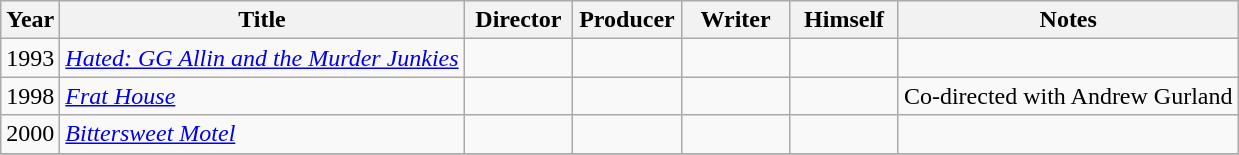<table class="wikitable">
<tr>
<th>Year</th>
<th>Title</th>
<th width="65">Director</th>
<th width="65">Producer</th>
<th width="65">Writer</th>
<th width="65">Himself</th>
<th>Notes</th>
</tr>
<tr>
<td>1993</td>
<td><em><a href='#'>Hated: GG Allin and the Murder Junkies</a></em></td>
<td></td>
<td></td>
<td></td>
<td></td>
<td></td>
</tr>
<tr>
<td>1998</td>
<td><em><a href='#'>Frat House</a></em></td>
<td></td>
<td></td>
<td></td>
<td></td>
<td>Co-directed with Andrew Gurland</td>
</tr>
<tr>
<td>2000</td>
<td><em><a href='#'>Bittersweet Motel</a></em></td>
<td></td>
<td></td>
<td></td>
<td></td>
<td></td>
</tr>
<tr>
</tr>
</table>
